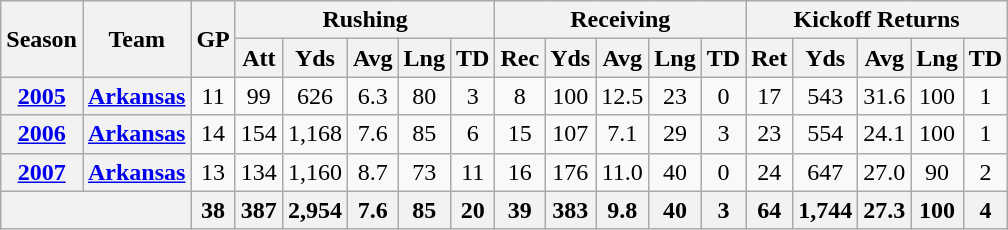<table class="wikitable" style="text-align: center;">
<tr>
<th rowspan="2">Season</th>
<th rowspan="2">Team</th>
<th rowspan="2">GP</th>
<th colspan="5">Rushing</th>
<th colspan="5">Receiving</th>
<th colspan="5">Kickoff Returns</th>
</tr>
<tr>
<th>Att</th>
<th>Yds</th>
<th>Avg</th>
<th>Lng</th>
<th>TD</th>
<th>Rec</th>
<th>Yds</th>
<th>Avg</th>
<th>Lng</th>
<th>TD</th>
<th>Ret</th>
<th>Yds</th>
<th>Avg</th>
<th>Lng</th>
<th>TD</th>
</tr>
<tr>
<th><a href='#'>2005</a></th>
<th><a href='#'>Arkansas</a></th>
<td>11</td>
<td>99</td>
<td>626</td>
<td>6.3</td>
<td>80</td>
<td>3</td>
<td>8</td>
<td>100</td>
<td>12.5</td>
<td>23</td>
<td>0</td>
<td>17</td>
<td>543</td>
<td>31.6</td>
<td>100</td>
<td>1</td>
</tr>
<tr>
<th><a href='#'>2006</a></th>
<th><a href='#'>Arkansas</a></th>
<td>14</td>
<td>154</td>
<td>1,168</td>
<td>7.6</td>
<td>85</td>
<td>6</td>
<td>15</td>
<td>107</td>
<td>7.1</td>
<td>29</td>
<td>3</td>
<td>23</td>
<td>554</td>
<td>24.1</td>
<td>100</td>
<td>1</td>
</tr>
<tr>
<th><a href='#'>2007</a></th>
<th><a href='#'>Arkansas</a></th>
<td>13</td>
<td>134</td>
<td>1,160</td>
<td>8.7</td>
<td>73</td>
<td>11</td>
<td>16</td>
<td>176</td>
<td>11.0</td>
<td>40</td>
<td>0</td>
<td>24</td>
<td>647</td>
<td>27.0</td>
<td>90</td>
<td>2</td>
</tr>
<tr>
<th colspan="2"></th>
<th>38</th>
<th>387</th>
<th>2,954</th>
<th>7.6</th>
<th>85</th>
<th>20</th>
<th>39</th>
<th>383</th>
<th>9.8</th>
<th>40</th>
<th>3</th>
<th>64</th>
<th>1,744</th>
<th>27.3</th>
<th>100</th>
<th>4</th>
</tr>
</table>
